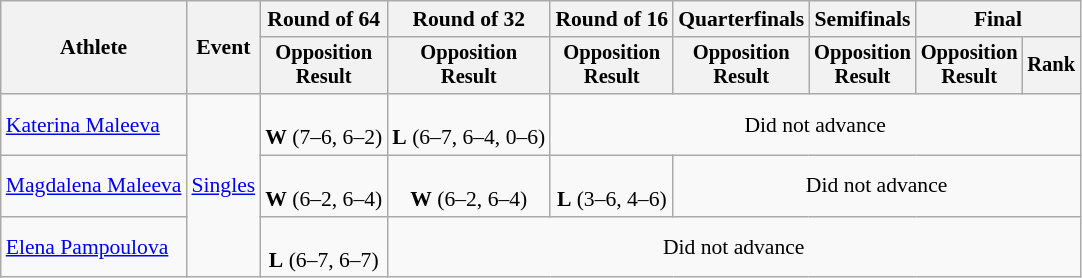<table class="wikitable" style="font-size:90%">
<tr>
<th rowspan="2">Athlete</th>
<th rowspan="2">Event</th>
<th>Round of 64</th>
<th>Round of 32</th>
<th>Round of 16</th>
<th>Quarterfinals</th>
<th>Semifinals</th>
<th colspan=2>Final</th>
</tr>
<tr style="font-size:95%">
<th>Opposition<br>Result</th>
<th>Opposition<br>Result</th>
<th>Opposition<br>Result</th>
<th>Opposition<br>Result</th>
<th>Opposition<br>Result</th>
<th>Opposition<br>Result</th>
<th>Rank</th>
</tr>
<tr align=center>
<td align=left><a href='#'>Katerina Maleeva</a></td>
<td align=left rowspan=3><a href='#'>Singles</a></td>
<td><br><strong>W</strong> (7–6, 6–2)</td>
<td><br><strong>L</strong> (6–7, 6–4, 0–6)</td>
<td colspan=5>Did not advance</td>
</tr>
<tr align=center>
<td align=left><a href='#'>Magdalena Maleeva</a></td>
<td><br><strong>W</strong> (6–2, 6–4)</td>
<td><br><strong>W</strong> (6–2, 6–4)</td>
<td><br><strong>L</strong> (3–6, 4–6)</td>
<td colspan=4>Did not advance</td>
</tr>
<tr align=center>
<td align=left><a href='#'>Elena Pampoulova</a></td>
<td><br><strong>L</strong> (6–7, 6–7)</td>
<td colspan=6>Did not advance</td>
</tr>
</table>
